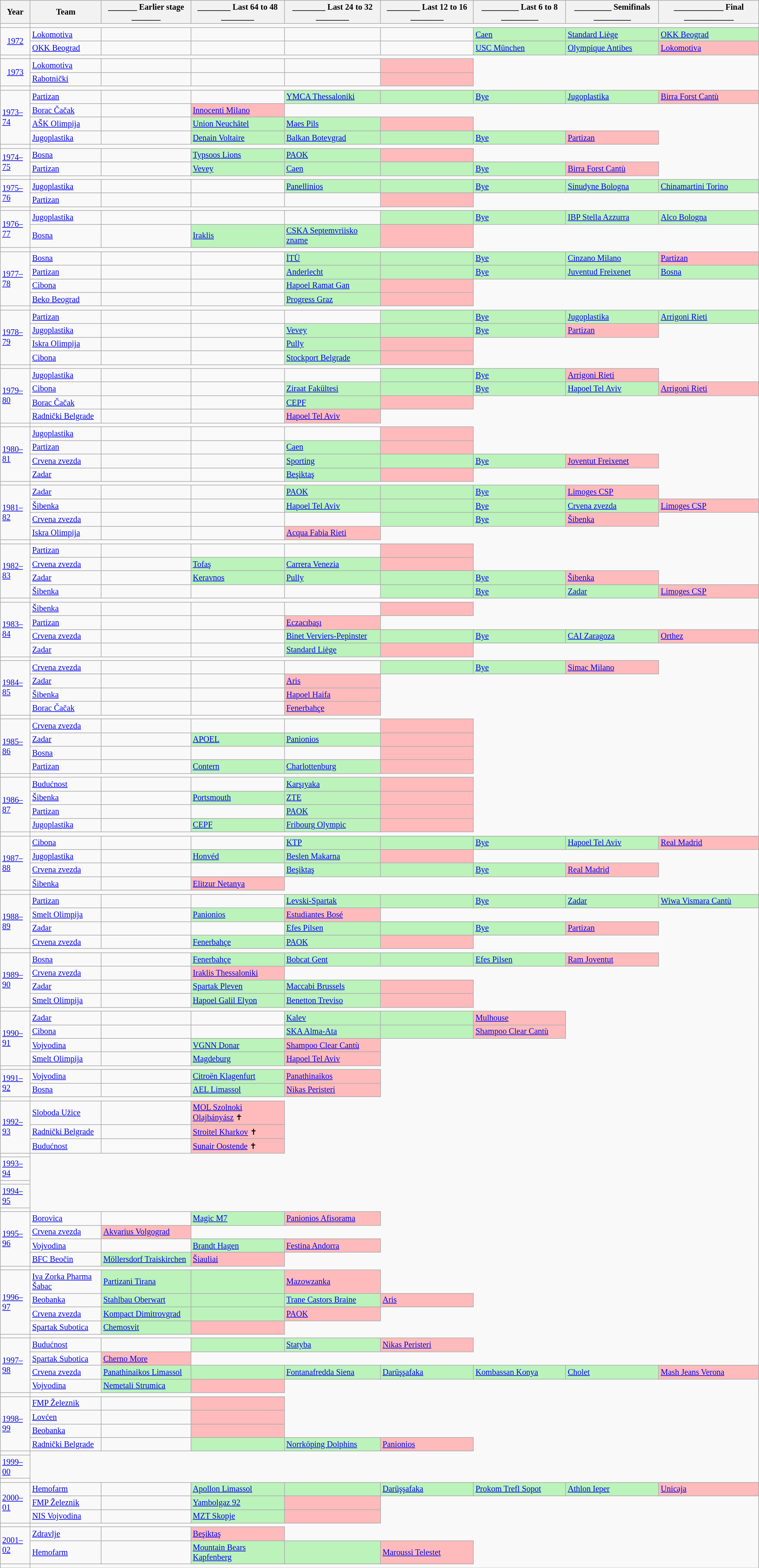<table class="wikitable" style="font-size:85%">
<tr>
<th>Year</th>
<th>Team</th>
<th>_______ Earlier stage _______</th>
<th>________ Last 64 to 48 ________</th>
<th>________ Last 24 to 32 ________</th>
<th>________ Last 12 to 16 ________</th>
<th>_________ Last 6 to 8 _________</th>
<th>_________ Semifinals _________</th>
<th>____________ Final ____________</th>
</tr>
<tr>
<td></td>
</tr>
<tr>
<td rowspan="2" style="text-align:center;"><a href='#'>1972</a></td>
<td><a href='#'>Lokomotiva</a></td>
<td></td>
<td></td>
<td></td>
<td></td>
<td bgcolor=#BBF3BB> <a href='#'>Caen</a></td>
<td bgcolor=#BBF3BB> <a href='#'>Standard Liège</a></td>
<td bgcolor=#BBF3BB> <a href='#'>OKK Beograd</a> </td>
</tr>
<tr>
<td><a href='#'>OKK Beograd</a></td>
<td></td>
<td></td>
<td></td>
<td></td>
<td bgcolor=#BBF3BB> <a href='#'>USC München</a></td>
<td bgcolor=#BBF3BB> <a href='#'>Olympique Antibes</a></td>
<td bgcolor=#FFBBBB> <a href='#'>Lokomotiva</a> </td>
</tr>
<tr>
<td></td>
</tr>
<tr>
<td rowspan="2" style="text-align:center;"><a href='#'>1973</a></td>
<td><a href='#'>Lokomotiva</a></td>
<td></td>
<td></td>
<td></td>
<td bgcolor=#FFBBBB></td>
</tr>
<tr>
<td><a href='#'>Rabotnički</a></td>
<td></td>
<td></td>
<td></td>
<td bgcolor=#FFBBBB></td>
</tr>
<tr>
<td></td>
</tr>
<tr>
<td rowspan="4"><a href='#'>1973–74</a></td>
<td><a href='#'>Partizan</a></td>
<td></td>
<td></td>
<td bgcolor=#BBF3BB> <a href='#'>YMCA Thessaloniki</a></td>
<td bgcolor=#BBF3BB></td>
<td bgcolor=#BBF3BB><a href='#'>Bye</a></td>
<td bgcolor=#BBF3BB> <a href='#'>Jugoplastika</a></td>
<td bgcolor=#FFBBBB> <a href='#'>Birra Forst Cantù</a> </td>
</tr>
<tr>
<td><a href='#'>Borac Čačak</a></td>
<td></td>
<td bgcolor=#FFBBBB> <a href='#'>Innocenti Milano</a></td>
</tr>
<tr>
<td><a href='#'>AŠK Olimpija</a></td>
<td></td>
<td bgcolor=#BBF3BB> <a href='#'>Union Neuchâtel</a></td>
<td bgcolor=#BBF3BB> <a href='#'>Maes Pils</a></td>
<td bgcolor=#FFBBBB></td>
</tr>
<tr>
<td><a href='#'>Jugoplastika</a></td>
<td></td>
<td bgcolor=#BBF3BB> <a href='#'>Denain Voltaire</a></td>
<td bgcolor=#BBF3BB> <a href='#'>Balkan Botevgrad</a></td>
<td bgcolor=#BBF3BB></td>
<td bgcolor=#BBF3BB><a href='#'>Bye</a></td>
<td bgcolor=#FFBBBB> <a href='#'>Partizan</a></td>
</tr>
<tr>
<td></td>
</tr>
<tr>
<td rowspan="2"><a href='#'>1974–75</a></td>
<td><a href='#'>Bosna</a></td>
<td></td>
<td bgcolor=#BBF3BB> <a href='#'>Typsoos Lions</a></td>
<td bgcolor=#BBF3BB> <a href='#'>PAOK</a></td>
<td bgcolor=#FFBBBB></td>
</tr>
<tr>
<td><a href='#'>Partizan</a></td>
<td></td>
<td bgcolor=#BBF3BB> <a href='#'>Vevey</a></td>
<td bgcolor=#BBF3BB> <a href='#'>Caen</a></td>
<td bgcolor=#BBF3BB></td>
<td bgcolor=#BBF3BB><a href='#'>Bye</a></td>
<td bgcolor=#FFBBBB> <a href='#'>Birra Forst Cantù</a></td>
</tr>
<tr>
<td></td>
</tr>
<tr>
<td rowspan="2"><a href='#'>1975–76</a></td>
<td><a href='#'>Jugoplastika</a></td>
<td></td>
<td></td>
<td bgcolor=#BBF3BB> <a href='#'>Panellinios</a></td>
<td bgcolor=#BBF3BB></td>
<td bgcolor=#BBF3BB><a href='#'>Bye</a></td>
<td bgcolor=#BBF3BB> <a href='#'>Sinudyne Bologna</a></td>
<td bgcolor=#BBF3BB> <a href='#'>Chinamartini Torino</a> </td>
</tr>
<tr>
<td><a href='#'>Partizan</a></td>
<td></td>
<td></td>
<td></td>
<td bgcolor=#FFBBBB></td>
</tr>
<tr>
<td></td>
</tr>
<tr>
<td rowspan="2"><a href='#'>1976–77</a></td>
<td><a href='#'>Jugoplastika</a></td>
<td></td>
<td></td>
<td></td>
<td bgcolor=#BBF3BB></td>
<td bgcolor=#BBF3BB><a href='#'>Bye</a></td>
<td bgcolor=#BBF3BB> <a href='#'>IBP Stella Azzurra</a></td>
<td bgcolor=#BBF3BB> <a href='#'>Alco Bologna</a> </td>
</tr>
<tr>
<td><a href='#'>Bosna</a></td>
<td></td>
<td bgcolor=#BBF3BB> <a href='#'>Iraklis</a></td>
<td bgcolor=#BBF3BB> <a href='#'>CSKA Septemvriisko zname</a></td>
<td bgcolor=#FFBBBB></td>
</tr>
<tr>
<td></td>
</tr>
<tr>
<td rowspan="4"><a href='#'>1977–78</a></td>
<td><a href='#'>Bosna</a></td>
<td></td>
<td></td>
<td bgcolor=#BBF3BB> <a href='#'>İTÜ</a></td>
<td bgcolor=#BBF3BB></td>
<td bgcolor=#BBF3BB><a href='#'>Bye</a></td>
<td bgcolor=#BBF3BB> <a href='#'>Cinzano Milano</a></td>
<td bgcolor=#FFBBBB> <a href='#'>Partizan</a> </td>
</tr>
<tr>
<td><a href='#'>Partizan</a></td>
<td></td>
<td></td>
<td bgcolor=#BBF3BB> <a href='#'>Anderlecht</a></td>
<td bgcolor=#BBF3BB></td>
<td bgcolor=#BBF3BB><a href='#'>Bye</a></td>
<td bgcolor=#BBF3BB> <a href='#'>Juventud Freixenet</a></td>
<td bgcolor=#BBF3BB> <a href='#'>Bosna</a> </td>
</tr>
<tr>
<td><a href='#'>Cibona</a></td>
<td></td>
<td></td>
<td bgcolor=#BBF3BB> <a href='#'>Hapoel Ramat Gan</a></td>
<td bgcolor=#FFBBBB></td>
</tr>
<tr>
<td><a href='#'>Beko Beograd</a></td>
<td></td>
<td></td>
<td bgcolor=#BBF3BB> <a href='#'>Progress Graz</a></td>
<td bgcolor=#FFBBBB></td>
</tr>
<tr>
<td></td>
</tr>
<tr>
<td rowspan="4"><a href='#'>1978–79</a></td>
<td><a href='#'>Partizan</a></td>
<td></td>
<td></td>
<td></td>
<td bgcolor=#BBF3BB></td>
<td bgcolor=#BBF3BB><a href='#'>Bye</a></td>
<td bgcolor=#BBF3BB> <a href='#'>Jugoplastika</a></td>
<td bgcolor=#BBF3BB> <a href='#'>Arrigoni Rieti</a> </td>
</tr>
<tr>
<td><a href='#'>Jugoplastika</a></td>
<td></td>
<td></td>
<td bgcolor=#BBF3BB> <a href='#'>Vevey</a></td>
<td bgcolor=#BBF3BB></td>
<td bgcolor=#BBF3BB><a href='#'>Bye</a></td>
<td bgcolor=#FFBBBB> <a href='#'>Partizan</a></td>
</tr>
<tr>
<td><a href='#'>Iskra Olimpija</a></td>
<td></td>
<td></td>
<td bgcolor=#BBF3BB> <a href='#'>Pully</a></td>
<td bgcolor=#FFBBBB></td>
</tr>
<tr>
<td><a href='#'>Cibona</a></td>
<td></td>
<td></td>
<td bgcolor=#BBF3BB> <a href='#'>Stockport Belgrade</a></td>
<td bgcolor=#FFBBBB></td>
</tr>
<tr>
<td></td>
</tr>
<tr>
<td rowspan="4"><a href='#'>1979–80</a></td>
<td><a href='#'>Jugoplastika</a></td>
<td></td>
<td></td>
<td></td>
<td bgcolor=#BBF3BB></td>
<td bgcolor=#BBF3BB><a href='#'>Bye</a></td>
<td bgcolor=#FFBBBB> <a href='#'>Arrigoni Rieti</a></td>
</tr>
<tr>
<td><a href='#'>Cibona</a></td>
<td></td>
<td></td>
<td bgcolor=#BBF3BB> <a href='#'>Ziraat Fakültesi</a></td>
<td bgcolor=#BBF3BB></td>
<td bgcolor=#BBF3BB><a href='#'>Bye</a></td>
<td bgcolor=#BBF3BB> <a href='#'>Hapoel Tel Aviv</a></td>
<td bgcolor=#FFBBBB> <a href='#'>Arrigoni Rieti</a> </td>
</tr>
<tr>
<td><a href='#'>Borac Čačak</a></td>
<td></td>
<td></td>
<td bgcolor=#BBF3BB> <a href='#'>CEPF</a></td>
<td bgcolor=#FFBBBB></td>
</tr>
<tr>
<td><a href='#'>Radnički Belgrade</a></td>
<td></td>
<td></td>
<td bgcolor=#FFBBBB> <a href='#'>Hapoel Tel Aviv</a></td>
</tr>
<tr>
<td></td>
</tr>
<tr>
<td rowspan="4"><a href='#'>1980–81</a></td>
<td><a href='#'>Jugoplastika</a></td>
<td></td>
<td></td>
<td></td>
<td bgcolor=#FFBBBB></td>
</tr>
<tr>
<td><a href='#'>Partizan</a></td>
<td></td>
<td></td>
<td bgcolor=#BBF3BB> <a href='#'>Caen</a></td>
<td bgcolor=#FFBBBB></td>
</tr>
<tr>
<td><a href='#'>Crvena zvezda</a></td>
<td></td>
<td></td>
<td bgcolor=#BBF3BB> <a href='#'>Sporting</a></td>
<td bgcolor=#BBF3BB></td>
<td bgcolor=#BBF3BB><a href='#'>Bye</a></td>
<td bgcolor=#FFBBBB> <a href='#'>Joventut Freixenet</a></td>
</tr>
<tr>
<td><a href='#'>Zadar</a></td>
<td></td>
<td></td>
<td bgcolor=#BBF3BB> <a href='#'>Beşiktaş</a></td>
<td bgcolor=#FFBBBB></td>
</tr>
<tr>
<td></td>
</tr>
<tr>
<td rowspan="4"><a href='#'>1981–82</a></td>
<td><a href='#'>Zadar</a></td>
<td></td>
<td></td>
<td bgcolor=#BBF3BB> <a href='#'>PAOK</a></td>
<td bgcolor=#BBF3BB></td>
<td bgcolor=#BBF3BB><a href='#'>Bye</a></td>
<td bgcolor=#FFBBBB> <a href='#'>Limoges CSP</a></td>
</tr>
<tr>
<td><a href='#'>Šibenka</a></td>
<td></td>
<td></td>
<td bgcolor=#BBF3BB> <a href='#'>Hapoel Tel Aviv</a></td>
<td bgcolor=#BBF3BB></td>
<td bgcolor=#BBF3BB><a href='#'>Bye</a></td>
<td bgcolor=#BBF3BB> <a href='#'>Crvena zvezda</a></td>
<td bgcolor=#FFBBBB> <a href='#'>Limoges CSP</a> </td>
</tr>
<tr>
<td><a href='#'>Crvena zvezda</a></td>
<td></td>
<td></td>
<td></td>
<td bgcolor=#BBF3BB></td>
<td bgcolor=#BBF3BB><a href='#'>Bye</a></td>
<td bgcolor=#FFBBBB> <a href='#'>Šibenka</a></td>
</tr>
<tr>
<td><a href='#'>Iskra Olimpija</a></td>
<td></td>
<td></td>
<td bgcolor=#FFBBBB> <a href='#'>Acqua Fabia Rieti</a></td>
</tr>
<tr>
<td></td>
</tr>
<tr>
<td rowspan="4"><a href='#'>1982–83</a></td>
<td><a href='#'>Partizan</a></td>
<td></td>
<td></td>
<td></td>
<td bgcolor=#FFBBBB></td>
</tr>
<tr>
<td><a href='#'>Crvena zvezda</a></td>
<td></td>
<td bgcolor=#BBF3BB> <a href='#'>Tofaş</a></td>
<td bgcolor=#BBF3BB> <a href='#'>Carrera Venezia</a></td>
<td bgcolor=#FFBBBB></td>
</tr>
<tr>
<td><a href='#'>Zadar</a></td>
<td></td>
<td bgcolor=#BBF3BB> <a href='#'>Keravnos</a></td>
<td bgcolor=#BBF3BB> <a href='#'>Pully</a></td>
<td bgcolor=#BBF3BB></td>
<td bgcolor=#BBF3BB><a href='#'>Bye</a></td>
<td bgcolor=#FFBBBB> <a href='#'>Šibenka</a></td>
</tr>
<tr>
<td><a href='#'>Šibenka</a></td>
<td></td>
<td></td>
<td></td>
<td bgcolor=#BBF3BB></td>
<td bgcolor=#BBF3BB><a href='#'>Bye</a></td>
<td bgcolor=#BBF3BB> <a href='#'>Zadar</a></td>
<td bgcolor=#FFBBBB> <a href='#'>Limoges CSP</a> </td>
</tr>
<tr>
<td></td>
</tr>
<tr>
<td rowspan="4"><a href='#'>1983–84</a></td>
<td><a href='#'>Šibenka</a></td>
<td></td>
<td></td>
<td></td>
<td bgcolor=#FFBBBB></td>
</tr>
<tr>
<td><a href='#'>Partizan</a></td>
<td></td>
<td></td>
<td bgcolor=#FFBBBB> <a href='#'>Eczacıbaşı</a></td>
</tr>
<tr>
<td><a href='#'>Crvena zvezda</a></td>
<td></td>
<td></td>
<td bgcolor=#BBF3BB> <a href='#'>Binet Verviers-Pepinster</a></td>
<td bgcolor=#BBF3BB></td>
<td bgcolor=#BBF3BB><a href='#'>Bye</a></td>
<td bgcolor=#BBF3BB> <a href='#'>CAI Zaragoza</a></td>
<td bgcolor=#FFBBBB> <a href='#'>Orthez</a> </td>
</tr>
<tr>
<td><a href='#'>Zadar</a></td>
<td></td>
<td></td>
<td bgcolor=#BBF3BB> <a href='#'>Standard Liège</a></td>
<td bgcolor=#FFBBBB></td>
</tr>
<tr>
<td></td>
</tr>
<tr>
<td rowspan="4"><a href='#'>1984–85</a></td>
<td><a href='#'>Crvena zvezda</a></td>
<td></td>
<td></td>
<td></td>
<td bgcolor=#BBF3BB></td>
<td bgcolor=#BBF3BB><a href='#'>Bye</a></td>
<td bgcolor=#FFBBBB> <a href='#'>Simac Milano</a></td>
</tr>
<tr>
<td><a href='#'>Zadar</a></td>
<td></td>
<td></td>
<td bgcolor=#FFBBBB> <a href='#'>Aris</a></td>
</tr>
<tr>
<td><a href='#'>Šibenka</a></td>
<td></td>
<td></td>
<td bgcolor=#FFBBBB> <a href='#'>Hapoel Haifa</a></td>
</tr>
<tr>
<td><a href='#'>Borac Čačak</a></td>
<td></td>
<td></td>
<td bgcolor=#FFBBBB> <a href='#'>Fenerbahçe</a></td>
</tr>
<tr>
<td></td>
</tr>
<tr>
<td rowspan="4"><a href='#'>1985–86</a></td>
<td><a href='#'>Crvena zvezda</a></td>
<td></td>
<td></td>
<td></td>
<td bgcolor=#FFBBBB></td>
</tr>
<tr>
<td><a href='#'>Zadar</a></td>
<td></td>
<td bgcolor=#BBF3BB> <a href='#'>APOEL</a></td>
<td bgcolor=#BBF3BB> <a href='#'>Panionios</a></td>
<td bgcolor=#FFBBBB></td>
</tr>
<tr>
<td><a href='#'>Bosna</a></td>
<td></td>
<td></td>
<td></td>
<td bgcolor=#FFBBBB></td>
</tr>
<tr>
<td><a href='#'>Partizan</a></td>
<td></td>
<td bgcolor=#BBF3BB> <a href='#'>Contern</a></td>
<td bgcolor=#BBF3BB> <a href='#'>Charlottenburg</a></td>
<td bgcolor=#FFBBBB></td>
</tr>
<tr>
<td></td>
</tr>
<tr>
<td rowspan="4"><a href='#'>1986–87</a></td>
<td><a href='#'>Budućnost</a></td>
<td></td>
<td></td>
<td bgcolor=#BBF3BB> <a href='#'>Karşıyaka</a></td>
<td bgcolor=#FFBBBB></td>
</tr>
<tr>
<td><a href='#'>Šibenka</a></td>
<td></td>
<td bgcolor=#BBF3BB> <a href='#'>Portsmouth</a></td>
<td bgcolor=#BBF3BB> <a href='#'>ZTE</a></td>
<td bgcolor=#FFBBBB></td>
</tr>
<tr>
<td><a href='#'>Partizan</a></td>
<td></td>
<td></td>
<td bgcolor=#BBF3BB> <a href='#'>PAOK</a></td>
<td bgcolor=#FFBBBB></td>
</tr>
<tr>
<td><a href='#'>Jugoplastika</a></td>
<td></td>
<td bgcolor=#BBF3BB> <a href='#'>CEPF</a></td>
<td bgcolor=#BBF3BB> <a href='#'>Fribourg Olympic</a></td>
<td bgcolor=#FFBBBB></td>
</tr>
<tr>
<td></td>
</tr>
<tr>
<td rowspan="4"><a href='#'>1987–88</a></td>
<td><a href='#'>Cibona</a></td>
<td></td>
<td></td>
<td bgcolor=#BBF3BB> <a href='#'>KTP</a></td>
<td bgcolor=#BBF3BB></td>
<td bgcolor=#BBF3BB><a href='#'>Bye</a></td>
<td bgcolor=#BBF3BB> <a href='#'>Hapoel Tel Aviv</a></td>
<td bgcolor=#FFBBBB> <a href='#'>Real Madrid</a> </td>
</tr>
<tr>
<td><a href='#'>Jugoplastika</a></td>
<td></td>
<td bgcolor=#BBF3BB> <a href='#'>Honvéd</a></td>
<td bgcolor=#BBF3BB> <a href='#'>Beslen Makarna</a></td>
<td bgcolor=#FFBBBB></td>
</tr>
<tr>
<td><a href='#'>Crvena zvezda</a></td>
<td></td>
<td></td>
<td bgcolor=#BBF3BB> <a href='#'>Beşiktaş</a></td>
<td bgcolor=#BBF3BB></td>
<td bgcolor=#BBF3BB><a href='#'>Bye</a></td>
<td bgcolor=#FFBBBB> <a href='#'>Real Madrid</a></td>
</tr>
<tr>
<td><a href='#'>Šibenka</a></td>
<td></td>
<td bgcolor=#FFBBBB> <a href='#'>Elitzur Netanya</a></td>
</tr>
<tr>
<td></td>
</tr>
<tr>
<td rowspan="4"><a href='#'>1988–89</a></td>
<td><a href='#'>Partizan</a></td>
<td></td>
<td></td>
<td bgcolor=#BBF3BB> <a href='#'>Levski-Spartak</a></td>
<td bgcolor=#BBF3BB></td>
<td bgcolor=#BBF3BB><a href='#'>Bye</a></td>
<td bgcolor=#BBF3BB> <a href='#'>Zadar</a></td>
<td bgcolor=#BBF3BB> <a href='#'>Wiwa Vismara Cantù</a> </td>
</tr>
<tr>
<td><a href='#'>Smelt Olimpija</a></td>
<td></td>
<td bgcolor=#BBF3BB> <a href='#'>Panionios</a></td>
<td bgcolor=#FFBBBB> <a href='#'>Estudiantes Bosé</a></td>
</tr>
<tr>
<td><a href='#'>Zadar</a></td>
<td></td>
<td></td>
<td bgcolor=#BBF3BB> <a href='#'>Efes Pilsen</a></td>
<td bgcolor=#BBF3BB></td>
<td bgcolor=#BBF3BB><a href='#'>Bye</a></td>
<td bgcolor=#FFBBBB> <a href='#'>Partizan</a></td>
</tr>
<tr>
<td><a href='#'>Crvena zvezda</a></td>
<td></td>
<td bgcolor=#BBF3BB> <a href='#'>Fenerbahçe</a></td>
<td bgcolor=#BBF3BB> <a href='#'>PAOK</a></td>
<td bgcolor=#FFBBBB></td>
</tr>
<tr>
<td></td>
</tr>
<tr>
<td rowspan="4"><a href='#'>1989–90</a></td>
<td><a href='#'>Bosna</a></td>
<td></td>
<td bgcolor=#BBF3BB> <a href='#'>Fenerbahçe</a></td>
<td bgcolor=#BBF3BB> <a href='#'>Bobcat Gent</a></td>
<td bgcolor=#BBF3BB></td>
<td bgcolor=#BBF3BB> <a href='#'>Efes Pilsen</a></td>
<td bgcolor=#FFBBBB> <a href='#'>Ram Joventut</a></td>
</tr>
<tr>
<td><a href='#'>Crvena zvezda</a></td>
<td></td>
<td bgcolor=#FFBBBB> <a href='#'>Iraklis Thessaloniki</a></td>
</tr>
<tr>
<td><a href='#'>Zadar</a></td>
<td></td>
<td bgcolor=#BBF3BB> <a href='#'>Spartak Pleven</a></td>
<td bgcolor=#BBF3BB> <a href='#'>Maccabi Brussels</a></td>
<td bgcolor=#FFBBBB></td>
</tr>
<tr>
<td><a href='#'>Smelt Olimpija</a></td>
<td></td>
<td bgcolor=#BBF3BB> <a href='#'>Hapoel Galil Elyon</a></td>
<td bgcolor=#BBF3BB> <a href='#'>Benetton Treviso</a></td>
<td bgcolor=#FFBBBB></td>
</tr>
<tr>
<td></td>
</tr>
<tr>
<td rowspan="4"><a href='#'>1990–91</a></td>
<td><a href='#'>Zadar</a></td>
<td></td>
<td></td>
<td bgcolor=#BBF3BB> <a href='#'>Kalev</a></td>
<td bgcolor=#BBF3BB></td>
<td bgcolor=#FFBBBB> <a href='#'>Mulhouse</a></td>
</tr>
<tr>
<td><a href='#'>Cibona</a></td>
<td></td>
<td></td>
<td bgcolor=#BBF3BB> <a href='#'>SKA Alma-Ata</a></td>
<td bgcolor=#BBF3BB></td>
<td bgcolor=#FFBBBB> <a href='#'>Shampoo Clear Cantù</a></td>
</tr>
<tr>
<td><a href='#'>Vojvodina</a></td>
<td></td>
<td bgcolor=#BBF3BB> <a href='#'>VGNN Donar</a></td>
<td bgcolor=#FFBBBB> <a href='#'>Shampoo Clear Cantù</a></td>
</tr>
<tr>
<td><a href='#'>Smelt Olimpija</a></td>
<td></td>
<td bgcolor=#BBF3BB> <a href='#'>Magdeburg</a></td>
<td bgcolor=#FFBBBB> <a href='#'>Hapoel Tel Aviv</a></td>
</tr>
<tr>
<td></td>
</tr>
<tr>
<td rowspan="2"><a href='#'>1991–92</a></td>
<td><a href='#'>Vojvodina</a></td>
<td></td>
<td bgcolor=#BBF3BB> <a href='#'>Citroën Klagenfurt</a></td>
<td bgcolor=#FFBBBB> <a href='#'>Panathinaikos</a></td>
</tr>
<tr>
<td><a href='#'>Bosna</a></td>
<td></td>
<td bgcolor=#BBF3BB> <a href='#'>AEL Limassol</a></td>
<td bgcolor=#FFBBBB> <a href='#'>Nikas Peristeri</a></td>
</tr>
<tr>
<td></td>
</tr>
<tr>
<td rowspan="3"><a href='#'>1992–93</a></td>
<td><a href='#'>Sloboda Užice</a></td>
<td></td>
<td bgcolor=#FFBBBB> <a href='#'>MOL Szolnoki Olajbányász</a> ✝</td>
</tr>
<tr>
<td><a href='#'>Radnički Belgrade</a></td>
<td></td>
<td bgcolor=#FFBBBB> <a href='#'>Stroitel Kharkov</a> ✝</td>
</tr>
<tr>
<td><a href='#'>Budućnost</a></td>
<td></td>
<td bgcolor=#FFBBBB> <a href='#'>Sunair Oostende</a> ✝</td>
</tr>
<tr>
<td></td>
</tr>
<tr>
<td><a href='#'>1993–94</a></td>
</tr>
<tr>
<td></td>
</tr>
<tr>
<td><a href='#'>1994–95</a></td>
</tr>
<tr>
<td></td>
</tr>
<tr>
<td rowspan="4"><a href='#'>1995–96</a></td>
<td><a href='#'>Borovica</a></td>
<td></td>
<td bgcolor=#BBF3BB> <a href='#'>Magic M7</a></td>
<td bgcolor=#FFBBBB> <a href='#'>Panionios Afisorama</a></td>
</tr>
<tr>
<td><a href='#'>Crvena zvezda</a></td>
<td bgcolor=#FFBBBB> <a href='#'>Akvarius Volgograd</a></td>
</tr>
<tr>
<td><a href='#'>Vojvodina</a></td>
<td></td>
<td bgcolor=#BBF3BB> <a href='#'>Brandt Hagen</a></td>
<td bgcolor=#FFBBBB> <a href='#'>Festina Andorra</a></td>
</tr>
<tr>
<td><a href='#'>BFC Beočin</a></td>
<td bgcolor=#BBF3BB> <a href='#'>Möllersdorf Traiskirchen</a></td>
<td bgcolor=#FFBBBB> <a href='#'>Šiauliai</a></td>
</tr>
<tr>
<td></td>
</tr>
<tr>
<td rowspan="4"><a href='#'>1996–97</a></td>
<td><a href='#'>Iva Zorka Pharma Šabac</a></td>
<td bgcolor=#BBF3BB> <a href='#'>Partizani Tirana</a></td>
<td bgcolor=#BBF3BB></td>
<td bgcolor=#FFBBBB> <a href='#'>Mazowzanka</a></td>
</tr>
<tr>
<td><a href='#'>Beobanka</a></td>
<td bgcolor=#BBF3BB> <a href='#'>Stahlbau Oberwart</a></td>
<td bgcolor=#BBF3BB></td>
<td bgcolor=#BBF3BB> <a href='#'>Trane Castors Braine</a></td>
<td bgcolor=#FFBBBB> <a href='#'>Aris</a></td>
</tr>
<tr>
<td><a href='#'>Crvena zvezda</a></td>
<td bgcolor=#BBF3BB> <a href='#'>Kompact Dimitrovgrad</a></td>
<td bgcolor=#BBF3BB></td>
<td bgcolor=#FFBBBB> <a href='#'>PAOK</a></td>
</tr>
<tr>
<td><a href='#'>Spartak Subotica</a></td>
<td bgcolor=#BBF3BB> <a href='#'>Chemosvit</a></td>
<td bgcolor=#FFBBBB></td>
</tr>
<tr>
<td></td>
</tr>
<tr>
<td rowspan="4"><a href='#'>1997–98</a></td>
<td><a href='#'>Budućnost</a></td>
<td></td>
<td bgcolor=#BBF3BB></td>
<td bgcolor=#BBF3BB> <a href='#'>Statyba</a></td>
<td bgcolor=#FFBBBB> <a href='#'>Nikas Peristeri</a></td>
</tr>
<tr>
<td><a href='#'>Spartak Subotica</a></td>
<td bgcolor=#FFBBBB> <a href='#'>Cherno More</a></td>
</tr>
<tr>
<td><a href='#'>Crvena zvezda</a></td>
<td bgcolor=#BBF3BB> <a href='#'>Panathinaikos Limassol</a></td>
<td bgcolor=#BBF3BB></td>
<td bgcolor=#BBF3BB> <a href='#'>Fontanafredda Siena</a></td>
<td bgcolor=#BBF3BB> <a href='#'>Darüşşafaka</a></td>
<td bgcolor=#BBF3BB> <a href='#'>Kombassan Konya</a></td>
<td bgcolor=#BBF3BB> <a href='#'>Cholet</a></td>
<td bgcolor=#FFBBBB> <a href='#'>Mash Jeans Verona</a> </td>
</tr>
<tr>
<td><a href='#'>Vojvodina</a></td>
<td bgcolor=#BBF3BB> <a href='#'>Nemetali Strumica</a></td>
<td bgcolor=#FFBBBB></td>
</tr>
<tr>
<td></td>
</tr>
<tr>
<td rowspan="4"><a href='#'>1998–99</a></td>
<td><a href='#'>FMP Železnik</a></td>
<td></td>
<td bgcolor=#FFBBBB></td>
</tr>
<tr>
<td><a href='#'>Lovćen</a></td>
<td></td>
<td bgcolor=#FFBBBB></td>
</tr>
<tr>
<td><a href='#'>Beobanka</a></td>
<td></td>
<td bgcolor=#FFBBBB></td>
</tr>
<tr>
<td><a href='#'>Radnički Belgrade</a></td>
<td></td>
<td bgcolor=#BBF3BB></td>
<td bgcolor=#BBF3BB> <a href='#'>Norrköping Dolphins</a></td>
<td bgcolor=#FFBBBB> <a href='#'>Panionios</a></td>
</tr>
<tr>
<td></td>
</tr>
<tr>
<td><a href='#'>1999–00</a></td>
</tr>
<tr>
<td></td>
</tr>
<tr>
<td rowspan="3"><a href='#'>2000–01</a></td>
<td><a href='#'>Hemofarm</a></td>
<td></td>
<td bgcolor=#BBF3BB> <a href='#'>Apollon Limassol</a></td>
<td bgcolor=#BBF3BB></td>
<td bgcolor=#BBF3BB> <a href='#'>Darüşşafaka</a></td>
<td bgcolor=#BBF3BB> <a href='#'>Prokom Trefl Sopot</a></td>
<td bgcolor=#BBF3BB> <a href='#'>Athlon Ieper</a></td>
<td bgcolor=#FFBBBB> <a href='#'>Unicaja</a> </td>
</tr>
<tr>
<td><a href='#'>FMP Železnik</a></td>
<td></td>
<td bgcolor=#BBF3BB> <a href='#'>Yambolgaz 92</a></td>
<td bgcolor=#FFBBBB></td>
</tr>
<tr>
<td><a href='#'>NIS Vojvodina</a></td>
<td></td>
<td bgcolor=#BBF3BB> <a href='#'>MZT Skopje</a></td>
<td bgcolor=#FFBBBB></td>
</tr>
<tr>
<td></td>
</tr>
<tr>
<td rowspan="2"><a href='#'>2001–02</a></td>
<td><a href='#'>Zdravlje</a></td>
<td></td>
<td bgcolor=#FFBBBB> <a href='#'>Beşiktaş</a></td>
</tr>
<tr>
<td><a href='#'>Hemofarm</a></td>
<td></td>
<td bgcolor=#BBF3BB> <a href='#'>Mountain Bears Kapfenberg</a></td>
<td bgcolor=#BBF3BB></td>
<td bgcolor=#FFBBBB> <a href='#'>Maroussi Telestet</a></td>
</tr>
<tr>
<td></td>
</tr>
<tr>
</tr>
</table>
